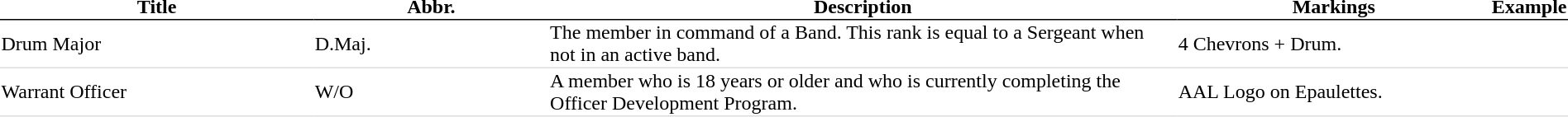<table cellspacing="0">
<tr>
<th style="border-bottom:1px solid black; width:20%;">Title</th>
<th style="border-bottom:1px solid black; width:15%;">Abbr.</th>
<th style="border-bottom: 1px solid black;">Description</th>
<th style="border-bottom:1px solid black; width:20%;">Markings</th>
<th style="border-bottom: 1px solid black;">Example</th>
</tr>
<tr>
<td style="border-bottom:1px solid #ddd;">Drum Major</td>
<td style="border-bottom:1px solid #ddd;">D.Maj.</td>
<td style="border-bottom:1px solid #ddd; padding-right:0.8em;">The member in command of a Band. This rank is equal to a Sergeant when not in an active band.</td>
<td style="border-bottom:1px solid #ddd;">4 Chevrons + Drum.</td>
<td style="border-bottom:1px solid #ddd;"></td>
</tr>
<tr>
<td style="border-bottom:1px solid #ddd;">Warrant Officer</td>
<td style="border-bottom:1px solid #ddd;">W/O</td>
<td style="border-bottom:1px solid #ddd; padding-right:0.8em;">A member who is 18 years or older and who is currently completing the Officer Development Program.</td>
<td style="border-bottom:1px solid #ddd;">AAL Logo on Epaulettes.</td>
<td style="border-bottom:1px solid #ddd;"></td>
</tr>
</table>
